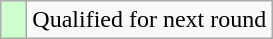<table class="wikitable">
<tr>
<td style="width:10px; background:#cfc"></td>
<td>Qualified for next round</td>
</tr>
</table>
